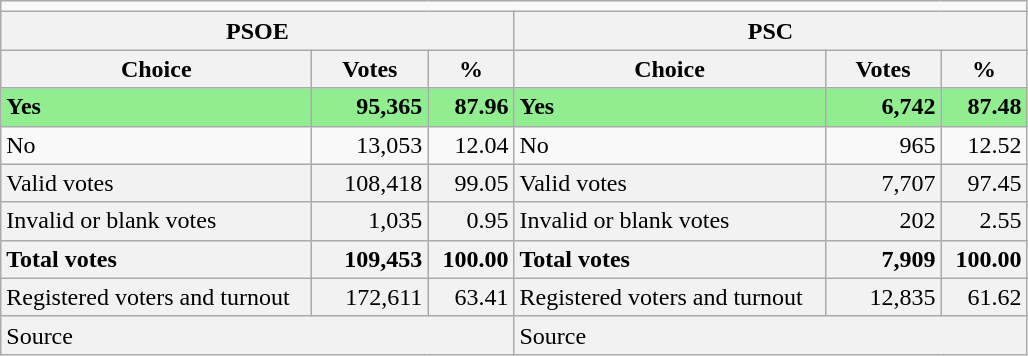<table class="wikitable" style="text-align:right;">
<tr>
<td colspan="6" align="center"></td>
</tr>
<tr>
<th colspan="3">PSOE</th>
<th colspan="3">PSC</th>
</tr>
<tr>
<th style="width:200px;">Choice</th>
<th style="width:70px;">Votes</th>
<th style="width:50px;">%</th>
<th style="width:200px;">Choice</th>
<th style="width:70px;">Votes</th>
<th style="width:50px;">%</th>
</tr>
<tr style="background:lightgreen;">
<td align="left"> <strong>Yes</strong></td>
<td><strong>95,365</strong></td>
<td><strong>87.96</strong></td>
<td align="left"> <strong>Yes</strong></td>
<td><strong>6,742</strong></td>
<td><strong>87.48</strong></td>
</tr>
<tr>
<td align="left">No</td>
<td>13,053</td>
<td>12.04</td>
<td align="left">No</td>
<td>965</td>
<td>12.52</td>
</tr>
<tr style="background-color:#F2F2F2">
<td align="left">Valid votes</td>
<td>108,418</td>
<td>99.05</td>
<td align="left">Valid votes</td>
<td>7,707</td>
<td>97.45</td>
</tr>
<tr style="background-color:#F2F2F2">
<td align="left">Invalid or blank votes</td>
<td>1,035</td>
<td>0.95</td>
<td align="left">Invalid or blank votes</td>
<td>202</td>
<td>2.55</td>
</tr>
<tr style="background-color:#F2F2F2">
<td align="left"><strong>Total votes</strong></td>
<td><strong>109,453</strong></td>
<td><strong>100.00</strong></td>
<td align="left"><strong>Total votes</strong></td>
<td><strong>7,909</strong></td>
<td><strong>100.00</strong></td>
</tr>
<tr style="background-color:#F2F2F2">
<td align="left">Registered voters and turnout</td>
<td>172,611</td>
<td>63.41</td>
<td align="left">Registered voters and turnout</td>
<td>12,835</td>
<td>61.62</td>
</tr>
<tr style="background-color:#F2F2F2">
<td colspan="3" align="left">Source</td>
<td colspan="3" align="left">Source</td>
</tr>
</table>
